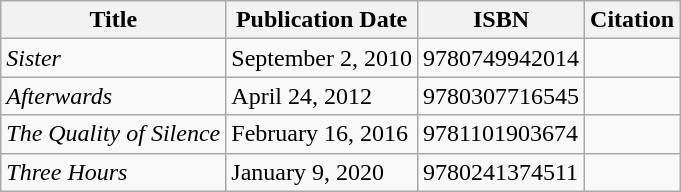<table class="wikitable">
<tr>
<th>Title</th>
<th>Publication Date</th>
<th>ISBN</th>
<th>Citation</th>
</tr>
<tr>
<td><em>Sister</em></td>
<td>September 2, 2010</td>
<td>9780749942014</td>
<td></td>
</tr>
<tr>
<td><em>Afterwards</em></td>
<td>April 24, 2012</td>
<td>9780307716545</td>
<td></td>
</tr>
<tr>
<td><em>The Quality of Silence</em></td>
<td>February 16, 2016</td>
<td>9781101903674</td>
<td></td>
</tr>
<tr>
<td><em>Three Hours</em></td>
<td>January 9, 2020</td>
<td>9780241374511</td>
<td></td>
</tr>
</table>
